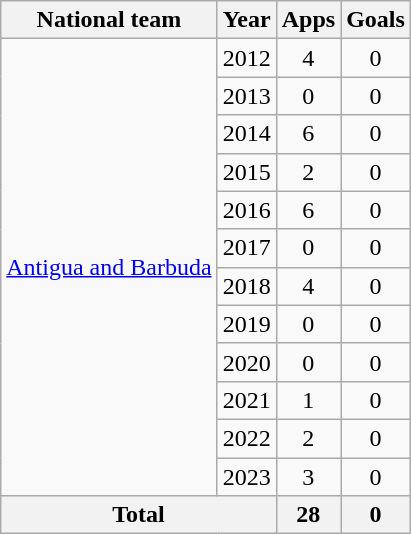<table class="wikitable" style="text-align: center;">
<tr>
<th>National team</th>
<th>Year</th>
<th>Apps</th>
<th>Goals</th>
</tr>
<tr>
<td rowspan="12"><a href='#'>Antigua and Barbuda</a></td>
<td>2012</td>
<td>4</td>
<td>0</td>
</tr>
<tr>
<td>2013</td>
<td>0</td>
<td>0</td>
</tr>
<tr>
<td>2014</td>
<td>6</td>
<td>0</td>
</tr>
<tr>
<td>2015</td>
<td>2</td>
<td>0</td>
</tr>
<tr>
<td>2016</td>
<td>6</td>
<td>0</td>
</tr>
<tr>
<td>2017</td>
<td>0</td>
<td>0</td>
</tr>
<tr>
<td>2018</td>
<td>4</td>
<td>0</td>
</tr>
<tr>
<td>2019</td>
<td>0</td>
<td>0</td>
</tr>
<tr>
<td>2020</td>
<td>0</td>
<td>0</td>
</tr>
<tr>
<td>2021</td>
<td>1</td>
<td>0</td>
</tr>
<tr>
<td>2022</td>
<td>2</td>
<td>0</td>
</tr>
<tr>
<td>2023</td>
<td>3</td>
<td>0</td>
</tr>
<tr>
<th colspan="2">Total</th>
<th>28</th>
<th>0</th>
</tr>
</table>
